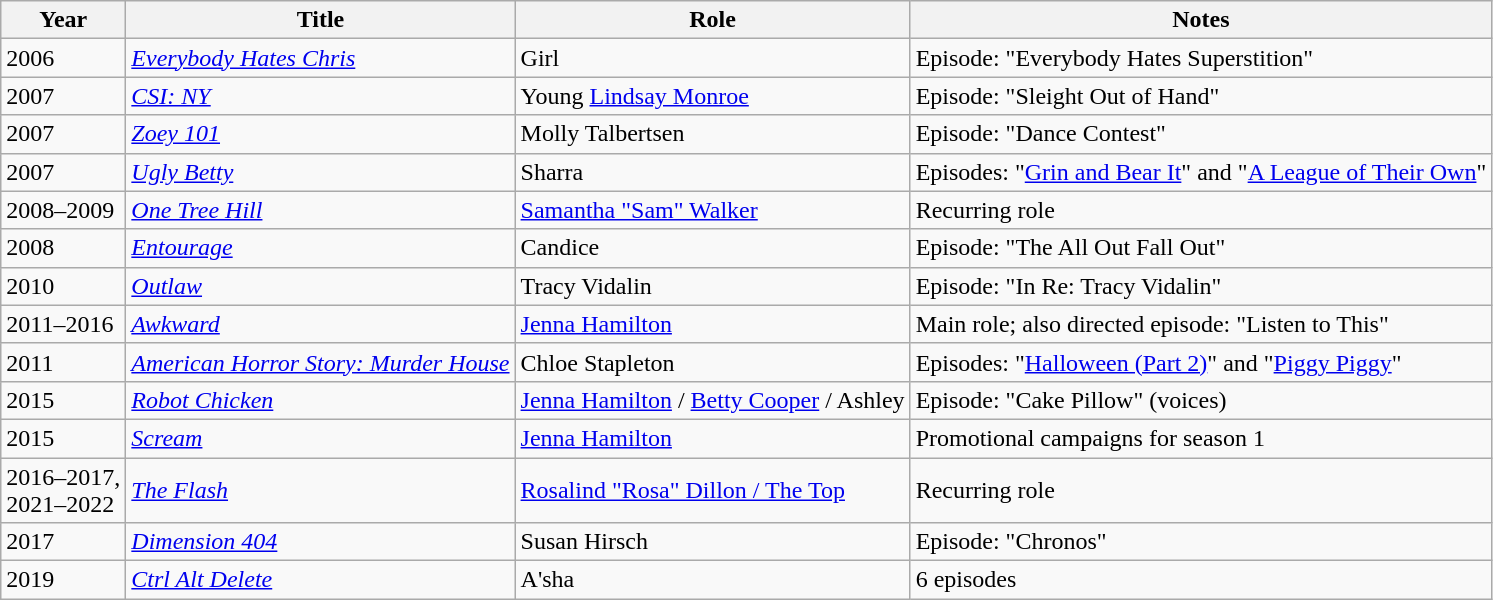<table class="wikitable sortable">
<tr>
<th>Year</th>
<th>Title</th>
<th>Role</th>
<th class="unsortable">Notes</th>
</tr>
<tr>
<td>2006</td>
<td><em><a href='#'>Everybody Hates Chris</a></em></td>
<td>Girl</td>
<td>Episode: "Everybody Hates Superstition"</td>
</tr>
<tr>
<td>2007</td>
<td><em><a href='#'>CSI: NY</a></em></td>
<td>Young <a href='#'>Lindsay Monroe</a></td>
<td>Episode: "Sleight Out of Hand"</td>
</tr>
<tr>
<td>2007</td>
<td><em><a href='#'>Zoey 101</a></em></td>
<td>Molly Talbertsen</td>
<td>Episode: "Dance Contest"</td>
</tr>
<tr>
<td>2007</td>
<td><em><a href='#'>Ugly Betty</a></em></td>
<td>Sharra</td>
<td>Episodes: "<a href='#'>Grin and Bear It</a>" and "<a href='#'>A League of Their Own</a>"</td>
</tr>
<tr>
<td>2008–2009</td>
<td><em><a href='#'>One Tree Hill</a></em></td>
<td><a href='#'>Samantha "Sam" Walker</a></td>
<td>Recurring role</td>
</tr>
<tr>
<td>2008</td>
<td><em><a href='#'>Entourage</a></em></td>
<td>Candice</td>
<td>Episode: "The All Out Fall Out"</td>
</tr>
<tr>
<td>2010</td>
<td><em><a href='#'>Outlaw</a></em></td>
<td>Tracy Vidalin</td>
<td>Episode: "In Re: Tracy Vidalin"</td>
</tr>
<tr>
<td>2011–2016</td>
<td><em><a href='#'>Awkward</a></em></td>
<td><a href='#'>Jenna Hamilton</a></td>
<td>Main role; also directed episode: "Listen to This"</td>
</tr>
<tr>
<td>2011</td>
<td><em><a href='#'>American Horror Story: Murder House</a></em></td>
<td>Chloe Stapleton</td>
<td>Episodes: "<a href='#'>Halloween (Part 2)</a>" and "<a href='#'>Piggy Piggy</a>"</td>
</tr>
<tr>
<td>2015</td>
<td><em><a href='#'>Robot Chicken</a></em></td>
<td><a href='#'>Jenna Hamilton</a> / <a href='#'>Betty Cooper</a> / Ashley</td>
<td>Episode: "Cake Pillow" (voices)</td>
</tr>
<tr>
<td>2015</td>
<td><em><a href='#'>Scream</a></em></td>
<td><a href='#'>Jenna Hamilton</a></td>
<td>Promotional campaigns for season 1</td>
</tr>
<tr>
<td>2016–2017,<br>2021–2022</td>
<td><em><a href='#'>The Flash</a></em></td>
<td><a href='#'>Rosalind "Rosa" Dillon / The Top</a></td>
<td>Recurring role</td>
</tr>
<tr>
<td>2017</td>
<td><em><a href='#'>Dimension 404</a></em></td>
<td>Susan Hirsch</td>
<td>Episode: "Chronos"</td>
</tr>
<tr>
<td>2019</td>
<td><em><a href='#'>Ctrl Alt Delete</a></em></td>
<td>A'sha</td>
<td>6 episodes</td>
</tr>
</table>
